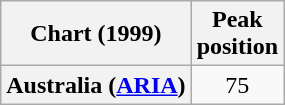<table class="wikitable plainrowheaders" style="text-align:center">
<tr>
<th scope="col">Chart (1999)</th>
<th scope="col">Peak<br>position</th>
</tr>
<tr>
<th scope="row">Australia (<a href='#'>ARIA</a>)</th>
<td>75</td>
</tr>
</table>
